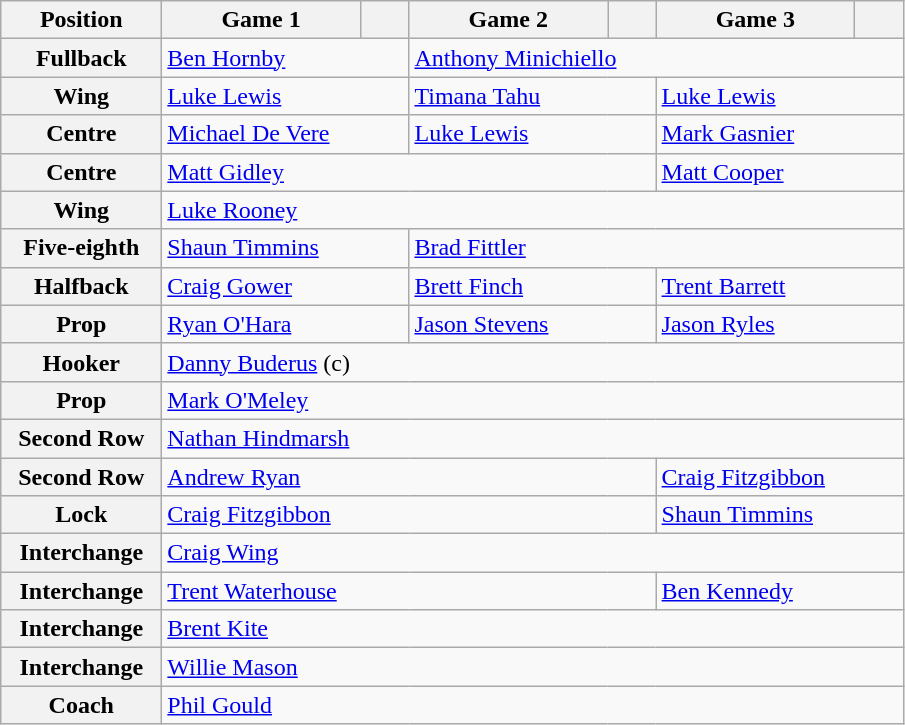<table class="wikitable">
<tr>
<th width="100">Position</th>
<th width="125">Game 1</th>
<th width="25"></th>
<th width="125">Game 2</th>
<th width="25"></th>
<th width="125">Game 3</th>
<th width="25"></th>
</tr>
<tr>
<th>Fullback</th>
<td colspan="2"> <a href='#'>Ben Hornby</a></td>
<td colspan="4"> <a href='#'>Anthony Minichiello</a></td>
</tr>
<tr>
<th>Wing</th>
<td colspan="2"> <a href='#'>Luke Lewis</a></td>
<td colspan="2"> <a href='#'>Timana Tahu</a></td>
<td colspan="2"> <a href='#'>Luke Lewis</a></td>
</tr>
<tr>
<th>Centre</th>
<td colspan="2"> <a href='#'>Michael De Vere</a></td>
<td colspan="2"> <a href='#'>Luke Lewis</a></td>
<td colspan="2"> <a href='#'>Mark Gasnier</a></td>
</tr>
<tr>
<th>Centre</th>
<td colspan="4"> <a href='#'>Matt Gidley</a></td>
<td colspan="2"> <a href='#'>Matt Cooper</a></td>
</tr>
<tr>
<th>Wing</th>
<td colspan="6"> <a href='#'>Luke Rooney</a></td>
</tr>
<tr>
<th>Five-eighth</th>
<td colspan="2"> <a href='#'>Shaun Timmins</a></td>
<td colspan="4"> <a href='#'>Brad Fittler</a></td>
</tr>
<tr>
<th>Halfback</th>
<td colspan="2"> <a href='#'>Craig Gower</a></td>
<td colspan="2"> <a href='#'>Brett Finch</a></td>
<td colspan="2"> <a href='#'>Trent Barrett</a></td>
</tr>
<tr>
<th>Prop</th>
<td colspan="2"> <a href='#'>Ryan O'Hara</a></td>
<td colspan="2"> <a href='#'>Jason Stevens</a></td>
<td colspan="2"> <a href='#'>Jason Ryles</a></td>
</tr>
<tr>
<th>Hooker</th>
<td colspan="6"> <a href='#'>Danny Buderus</a> (c)</td>
</tr>
<tr>
<th>Prop</th>
<td colspan="6"> <a href='#'>Mark O'Meley</a></td>
</tr>
<tr>
<th>Second Row</th>
<td colspan="6"> <a href='#'>Nathan Hindmarsh</a></td>
</tr>
<tr>
<th>Second Row</th>
<td colspan="4"> <a href='#'>Andrew Ryan</a></td>
<td colspan="2"> <a href='#'>Craig Fitzgibbon</a></td>
</tr>
<tr>
<th>Lock</th>
<td colspan="4"> <a href='#'>Craig Fitzgibbon</a></td>
<td colspan="2"> <a href='#'>Shaun Timmins</a></td>
</tr>
<tr>
<th>Interchange</th>
<td colspan="6"> <a href='#'>Craig Wing</a></td>
</tr>
<tr>
<th>Interchange</th>
<td colspan="4"> <a href='#'>Trent Waterhouse</a></td>
<td colspan="2"> <a href='#'>Ben Kennedy</a></td>
</tr>
<tr>
<th>Interchange</th>
<td colspan="6"> <a href='#'>Brent Kite</a></td>
</tr>
<tr>
<th>Interchange</th>
<td colspan="6"> <a href='#'>Willie Mason</a></td>
</tr>
<tr>
<th>Coach</th>
<td colspan="6"> <a href='#'>Phil Gould</a></td>
</tr>
</table>
